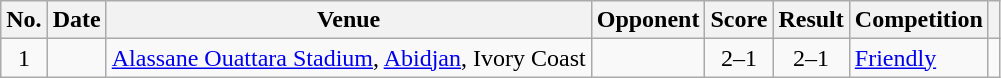<table class="wikitable">
<tr>
<th scope="col">No.</th>
<th scope="col">Date</th>
<th scope="col">Venue</th>
<th scope="col">Opponent</th>
<th scope="col">Score</th>
<th scope="col">Result</th>
<th scope="col">Competition</th>
<th scope="col" class="unsortable"></th>
</tr>
<tr>
<td style="text-align: center;">1</td>
<td></td>
<td><a href='#'>Alassane Ouattara Stadium</a>, <a href='#'>Abidjan</a>, Ivory Coast</td>
<td></td>
<td style="text-align: center;">2–1</td>
<td style="text-align: center;">2–1</td>
<td><a href='#'>Friendly</a></td>
<td style="text-align: center;"></td>
</tr>
</table>
